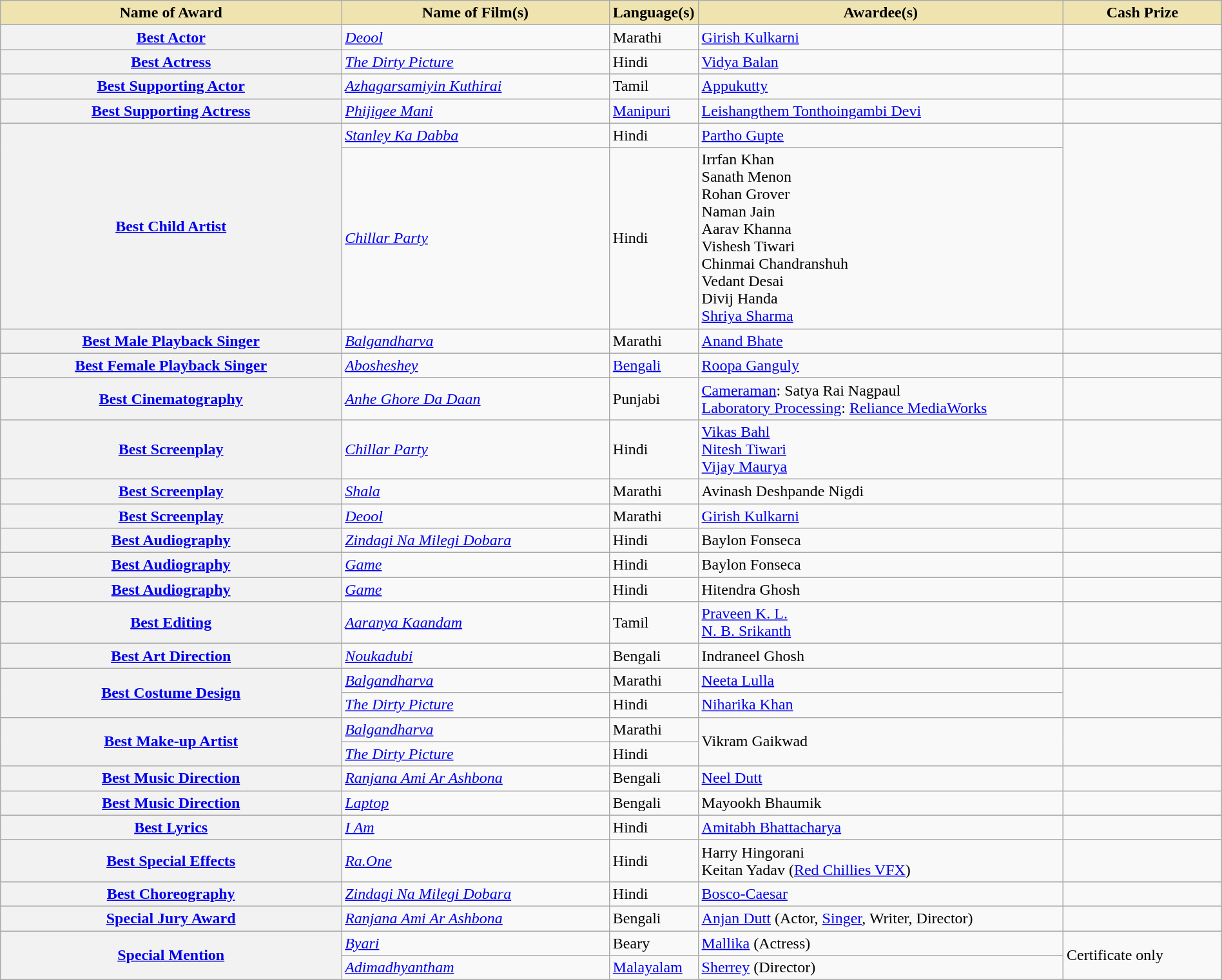<table class="wikitable plainrowheaders" style="width:100%;">
<tr>
<th scope="col" style="background-color:#EFE4B0;width:28%;">Name of Award</th>
<th scope="col" style="background-color:#EFE4B0;width:22%;">Name of Film(s)</th>
<th scope="col" style="background-color:#EFE4B0;width:7%;">Language(s)</th>
<th scope="col" style="background-color:#EFE4B0;width:30%;">Awardee(s)</th>
<th scope="col" style="background-color:#EFE4B0;width:13%;">Cash Prize</th>
</tr>
<tr>
<th scope="row"><a href='#'>Best Actor</a></th>
<td><em><a href='#'>Deool</a></em></td>
<td>Marathi</td>
<td><a href='#'>Girish Kulkarni</a></td>
<td></td>
</tr>
<tr>
<th scope="row"><a href='#'>Best Actress</a></th>
<td><em><a href='#'>The Dirty Picture</a></em></td>
<td>Hindi</td>
<td><a href='#'>Vidya Balan</a></td>
<td></td>
</tr>
<tr>
<th scope="row"><a href='#'>Best Supporting Actor</a></th>
<td><em><a href='#'>Azhagarsamiyin Kuthirai</a></em></td>
<td>Tamil</td>
<td><a href='#'>Appukutty</a></td>
<td></td>
</tr>
<tr>
<th scope="row"><a href='#'>Best Supporting Actress</a></th>
<td><em><a href='#'>Phijigee Mani</a></em></td>
<td><a href='#'>Manipuri</a></td>
<td><a href='#'>Leishangthem Tonthoingambi Devi</a></td>
<td></td>
</tr>
<tr>
<th scope="row" rowspan="2"><a href='#'>Best Child Artist</a></th>
<td><em><a href='#'>Stanley Ka Dabba</a></em></td>
<td>Hindi</td>
<td><a href='#'>Partho Gupte</a></td>
<td rowspan="2"></td>
</tr>
<tr>
<td><em><a href='#'>Chillar Party</a></em></td>
<td>Hindi</td>
<td>Irrfan Khan<br>Sanath Menon<br>Rohan Grover<br>Naman Jain<br>Aarav Khanna<br>Vishesh Tiwari<br>Chinmai Chandranshuh<br>Vedant Desai<br>Divij Handa<br><a href='#'>Shriya Sharma</a></td>
</tr>
<tr>
<th scope="row"><a href='#'>Best Male Playback Singer</a></th>
<td><em><a href='#'>Balgandharva</a></em></td>
<td>Marathi</td>
<td><a href='#'>Anand Bhate</a></td>
<td></td>
</tr>
<tr>
<th scope="row"><a href='#'>Best Female Playback Singer</a></th>
<td><em><a href='#'>Abosheshey</a></em><br></td>
<td><a href='#'>Bengali</a></td>
<td><a href='#'>Roopa Ganguly</a></td>
<td></td>
</tr>
<tr>
<th scope="row"><a href='#'>Best Cinematography</a></th>
<td><em><a href='#'>Anhe Ghore Da Daan</a></em></td>
<td>Punjabi</td>
<td><a href='#'>Cameraman</a>: Satya Rai Nagpaul<br><a href='#'>Laboratory Processing</a>: <a href='#'>Reliance MediaWorks</a></td>
<td></td>
</tr>
<tr>
<th scope="row"><a href='#'>Best Screenplay</a><br></th>
<td><em><a href='#'>Chillar Party</a></em></td>
<td>Hindi</td>
<td><a href='#'>Vikas Bahl</a><br><a href='#'>Nitesh Tiwari</a><br><a href='#'>Vijay Maurya</a></td>
<td></td>
</tr>
<tr>
<th scope="row"><a href='#'>Best Screenplay</a><br></th>
<td><em><a href='#'>Shala</a></em></td>
<td>Marathi</td>
<td>Avinash Deshpande Nigdi</td>
<td></td>
</tr>
<tr>
<th scope="row"><a href='#'>Best Screenplay</a><br></th>
<td><em><a href='#'>Deool</a></em></td>
<td>Marathi</td>
<td><a href='#'>Girish Kulkarni</a></td>
<td></td>
</tr>
<tr>
<th scope="row"><a href='#'>Best Audiography</a><br></th>
<td><em><a href='#'>Zindagi Na Milegi Dobara</a></em></td>
<td>Hindi</td>
<td>Baylon Fonseca</td>
<td></td>
</tr>
<tr>
<th scope="row"><a href='#'>Best Audiography</a><br></th>
<td><em><a href='#'>Game</a></em></td>
<td>Hindi</td>
<td>Baylon Fonseca</td>
<td></td>
</tr>
<tr>
<th scope="row"><a href='#'>Best Audiography</a><br></th>
<td><em><a href='#'>Game</a></em></td>
<td>Hindi</td>
<td>Hitendra Ghosh</td>
<td></td>
</tr>
<tr>
<th scope="row"><a href='#'>Best Editing</a></th>
<td><em><a href='#'>Aaranya Kaandam</a></em></td>
<td>Tamil</td>
<td><a href='#'>Praveen K. L.</a><br><a href='#'>N. B. Srikanth</a></td>
<td></td>
</tr>
<tr>
<th scope="row"><a href='#'>Best Art Direction</a></th>
<td><em><a href='#'>Noukadubi</a></em></td>
<td>Bengali</td>
<td>Indraneel Ghosh</td>
<td></td>
</tr>
<tr>
<th scope="row" rowspan="2"><a href='#'>Best Costume Design</a></th>
<td><em><a href='#'>Balgandharva</a></em></td>
<td>Marathi</td>
<td><a href='#'>Neeta Lulla</a></td>
<td rowspan="2"></td>
</tr>
<tr>
<td><em><a href='#'>The Dirty Picture</a></em></td>
<td>Hindi</td>
<td><a href='#'>Niharika Khan</a></td>
</tr>
<tr>
<th scope="row" rowspan="2"><a href='#'>Best Make-up Artist</a></th>
<td><em><a href='#'>Balgandharva</a></em></td>
<td>Marathi</td>
<td rowspan="2">Vikram Gaikwad</td>
<td rowspan="2"></td>
</tr>
<tr>
<td><em><a href='#'>The Dirty Picture</a></em></td>
<td>Hindi</td>
</tr>
<tr>
<th scope="row"><a href='#'>Best Music Direction</a><br></th>
<td><em><a href='#'>Ranjana Ami Ar Ashbona</a></em></td>
<td>Bengali</td>
<td><a href='#'>Neel Dutt</a></td>
<td></td>
</tr>
<tr>
<th scope="row"><a href='#'>Best Music Direction</a><br></th>
<td><em><a href='#'>Laptop</a></em></td>
<td>Bengali</td>
<td>Mayookh Bhaumik</td>
<td></td>
</tr>
<tr>
<th scope="row"><a href='#'>Best Lyrics</a></th>
<td><em><a href='#'>I Am</a></em><br></td>
<td>Hindi</td>
<td><a href='#'>Amitabh Bhattacharya</a></td>
<td></td>
</tr>
<tr>
<th scope="row"><a href='#'>Best Special Effects</a></th>
<td><em><a href='#'>Ra.One</a></em></td>
<td>Hindi</td>
<td>Harry Hingorani<br>Keitan Yadav (<a href='#'>Red Chillies VFX</a>)</td>
<td></td>
</tr>
<tr>
<th scope="row"><a href='#'>Best Choreography</a></th>
<td><em><a href='#'>Zindagi Na Milegi Dobara</a></em><br></td>
<td>Hindi</td>
<td><a href='#'>Bosco-Caesar</a></td>
<td></td>
</tr>
<tr>
<th scope="row"><a href='#'>Special Jury Award</a></th>
<td><em><a href='#'>Ranjana Ami Ar Ashbona</a></em></td>
<td>Bengali</td>
<td><a href='#'>Anjan Dutt</a> (Actor, <a href='#'>Singer</a>, Writer, Director)</td>
<td></td>
</tr>
<tr>
<th scope="row" rowspan="2"><a href='#'>Special Mention</a></th>
<td><em><a href='#'>Byari</a></em></td>
<td>Beary</td>
<td><a href='#'>Mallika</a> (Actress)</td>
<td rowspan="2">Certificate only</td>
</tr>
<tr>
<td><em><a href='#'>Adimadhyantham</a></em></td>
<td><a href='#'>Malayalam</a></td>
<td><a href='#'>Sherrey</a> (Director)</td>
</tr>
</table>
